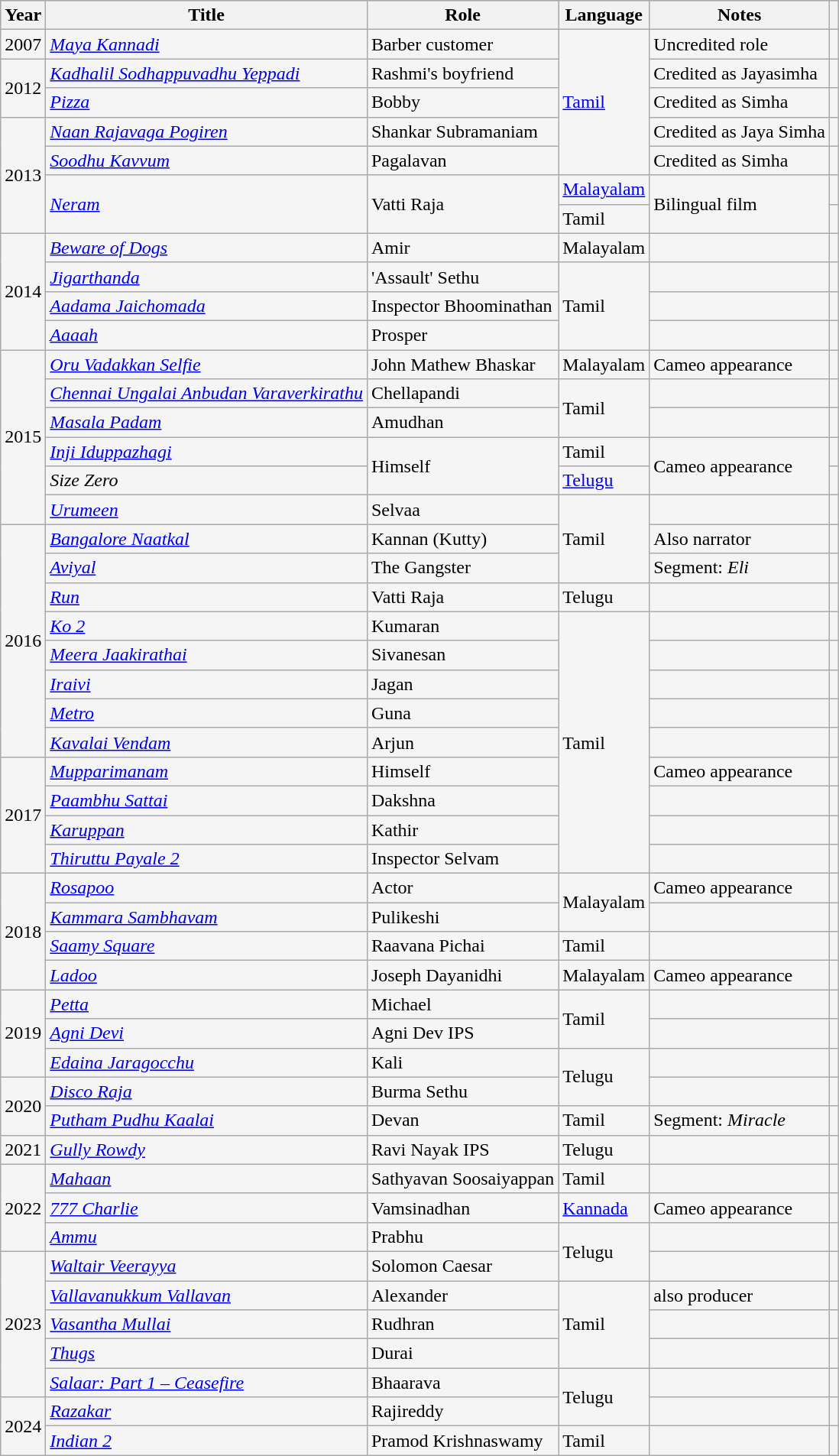<table class="wikitable sortable" style="background:#f5f5f5;">
<tr style="background:#B0C4DE;">
<th>Year</th>
<th>Title</th>
<th>Role</th>
<th>Language</th>
<th scope="col" class="unsortable">Notes</th>
<th scope="col" class="unsortable"></th>
</tr>
<tr>
<td>2007</td>
<td><em><a href='#'>Maya Kannadi</a></em></td>
<td>Barber customer</td>
<td rowspan="5"><a href='#'>Tamil</a></td>
<td>Uncredited role</td>
<td></td>
</tr>
<tr>
<td rowspan="2">2012</td>
<td><em><a href='#'>Kadhalil Sodhappuvadhu Yeppadi</a></em></td>
<td>Rashmi's boyfriend</td>
<td>Credited as Jayasimha</td>
<td></td>
</tr>
<tr>
<td><em><a href='#'>Pizza</a></em></td>
<td>Bobby</td>
<td>Credited as Simha</td>
<td></td>
</tr>
<tr>
<td rowspan="4">2013</td>
<td><em><a href='#'>Naan Rajavaga Pogiren</a></em></td>
<td>Shankar Subramaniam</td>
<td>Credited as Jaya Simha</td>
<td></td>
</tr>
<tr>
<td><em><a href='#'>Soodhu Kavvum</a></em></td>
<td>Pagalavan</td>
<td>Credited as Simha</td>
<td></td>
</tr>
<tr>
<td rowspan="2"><em><a href='#'>Neram</a></em></td>
<td rowspan="2">Vatti Raja</td>
<td><a href='#'>Malayalam</a></td>
<td rowspan="2">Bilingual film</td>
<td></td>
</tr>
<tr>
<td>Tamil</td>
<td></td>
</tr>
<tr>
<td rowspan="4">2014</td>
<td><em><a href='#'>Beware of Dogs</a></em></td>
<td>Amir</td>
<td>Malayalam</td>
<td></td>
<td></td>
</tr>
<tr>
<td><em><a href='#'>Jigarthanda</a></em></td>
<td>'Assault' Sethu</td>
<td rowspan="3">Tamil</td>
<td></td>
<td></td>
</tr>
<tr>
<td><em><a href='#'>Aadama Jaichomada</a></em></td>
<td>Inspector Bhoominathan</td>
<td></td>
<td></td>
</tr>
<tr>
<td><em><a href='#'>Aaaah</a></em></td>
<td>Prosper</td>
<td></td>
<td></td>
</tr>
<tr>
<td rowspan="6">2015</td>
<td><em><a href='#'>Oru Vadakkan Selfie</a></em></td>
<td>John Mathew Bhaskar</td>
<td>Malayalam</td>
<td>Cameo appearance</td>
<td></td>
</tr>
<tr>
<td><em><a href='#'>Chennai Ungalai Anbudan Varaverkirathu</a></em></td>
<td>Chellapandi</td>
<td rowspan="2">Tamil</td>
<td></td>
<td></td>
</tr>
<tr>
<td><em><a href='#'>Masala Padam</a></em></td>
<td>Amudhan</td>
<td></td>
<td></td>
</tr>
<tr>
<td><em><a href='#'>Inji Iduppazhagi</a></em></td>
<td rowspan="2">Himself</td>
<td>Tamil</td>
<td rowspan="2">Cameo appearance</td>
<td></td>
</tr>
<tr>
<td><em>Size Zero</em></td>
<td><a href='#'>Telugu</a></td>
<td></td>
</tr>
<tr>
<td><em><a href='#'>Urumeen</a></em></td>
<td>Selvaa</td>
<td rowspan="3">Tamil</td>
<td></td>
<td></td>
</tr>
<tr>
<td rowspan="8">2016</td>
<td><em><a href='#'>Bangalore Naatkal</a></em></td>
<td>Kannan (Kutty)</td>
<td>Also narrator</td>
<td></td>
</tr>
<tr>
<td><em><a href='#'>Aviyal</a></em></td>
<td>The Gangster</td>
<td>Segment: <em>Eli</em></td>
<td></td>
</tr>
<tr>
<td><em><a href='#'>Run</a></em></td>
<td>Vatti Raja</td>
<td>Telugu</td>
<td></td>
<td></td>
</tr>
<tr>
<td><em><a href='#'>Ko 2</a></em></td>
<td>Kumaran</td>
<td rowspan="9">Tamil</td>
<td></td>
<td></td>
</tr>
<tr>
<td><em><a href='#'>Meera Jaakirathai</a></em></td>
<td>Sivanesan</td>
<td></td>
<td></td>
</tr>
<tr>
<td><em><a href='#'>Iraivi</a></em></td>
<td>Jagan</td>
<td></td>
<td></td>
</tr>
<tr>
<td><em><a href='#'>Metro</a></em></td>
<td>Guna</td>
<td></td>
<td></td>
</tr>
<tr>
<td><em><a href='#'>Kavalai Vendam</a></em></td>
<td>Arjun</td>
<td></td>
<td></td>
</tr>
<tr>
<td rowspan="4">2017</td>
<td><em><a href='#'>Mupparimanam</a></em></td>
<td>Himself</td>
<td>Cameo appearance</td>
<td></td>
</tr>
<tr>
<td><em><a href='#'>Paambhu Sattai</a></em></td>
<td>Dakshna</td>
<td></td>
<td></td>
</tr>
<tr>
<td><em><a href='#'>Karuppan</a></em></td>
<td>Kathir</td>
<td></td>
<td></td>
</tr>
<tr>
<td><em><a href='#'>Thiruttu Payale 2</a></em></td>
<td>Inspector Selvam</td>
<td></td>
<td></td>
</tr>
<tr>
<td rowspan="4">2018</td>
<td><em><a href='#'>Rosapoo</a></em></td>
<td>Actor</td>
<td rowspan="2">Malayalam</td>
<td>Cameo appearance</td>
<td></td>
</tr>
<tr>
<td><em><a href='#'>Kammara Sambhavam</a></em></td>
<td>Pulikeshi</td>
<td></td>
<td></td>
</tr>
<tr>
<td><em><a href='#'>Saamy Square</a></em></td>
<td>Raavana Pichai</td>
<td>Tamil</td>
<td></td>
<td></td>
</tr>
<tr>
<td><em><a href='#'>Ladoo</a></em></td>
<td>Joseph Dayanidhi</td>
<td>Malayalam</td>
<td>Cameo appearance</td>
<td></td>
</tr>
<tr>
<td rowspan="3">2019</td>
<td><em><a href='#'>Petta</a></em></td>
<td>Michael</td>
<td rowspan="2">Tamil</td>
<td></td>
<td></td>
</tr>
<tr>
<td><em><a href='#'>Agni Devi</a></em></td>
<td>Agni Dev IPS</td>
<td></td>
<td></td>
</tr>
<tr>
<td><em><a href='#'>Edaina Jaragocchu</a></em></td>
<td>Kali</td>
<td rowspan="2">Telugu</td>
<td></td>
<td></td>
</tr>
<tr>
<td rowspan="2">2020</td>
<td><em><a href='#'>Disco Raja</a></em></td>
<td>Burma Sethu</td>
<td></td>
<td></td>
</tr>
<tr>
<td><em><a href='#'>Putham Pudhu Kaalai</a></em></td>
<td>Devan</td>
<td>Tamil</td>
<td>Segment: <em>Miracle</em></td>
<td></td>
</tr>
<tr>
<td>2021</td>
<td><em><a href='#'>Gully Rowdy</a></em></td>
<td>Ravi Nayak IPS</td>
<td>Telugu</td>
<td></td>
</tr>
<tr>
<td rowspan="3">2022</td>
<td><em><a href='#'>Mahaan</a></em></td>
<td>Sathyavan Soosaiyappan</td>
<td>Tamil</td>
<td></td>
<td></td>
</tr>
<tr>
<td><em><a href='#'>777 Charlie</a></em></td>
<td>Vamsinadhan</td>
<td><a href='#'>Kannada</a></td>
<td>Cameo appearance</td>
<td></td>
</tr>
<tr>
<td><em><a href='#'>Ammu</a></em></td>
<td>Prabhu</td>
<td rowspan="2">Telugu</td>
<td></td>
<td></td>
</tr>
<tr>
<td rowspan="5">2023</td>
<td><em><a href='#'>Waltair Veerayya</a></em></td>
<td>Solomon Caesar</td>
<td></td>
<td></td>
</tr>
<tr>
<td><em><a href='#'>Vallavanukkum Vallavan</a></em></td>
<td>Alexander</td>
<td rowspan="3">Tamil</td>
<td>also producer</td>
<td></td>
</tr>
<tr>
<td><em><a href='#'>Vasantha Mullai</a></em></td>
<td>Rudhran</td>
<td></td>
<td></td>
</tr>
<tr>
<td><em><a href='#'>Thugs</a></em></td>
<td>Durai</td>
<td></td>
<td></td>
</tr>
<tr>
<td><em><a href='#'>Salaar: Part 1 – Ceasefire</a></em></td>
<td>Bhaarava</td>
<td rowspan="2">Telugu</td>
<td></td>
<td></td>
</tr>
<tr>
<td rowspan="2">2024</td>
<td><a href='#'><em>Razakar</em></a></td>
<td>Rajireddy</td>
<td></td>
<td></td>
</tr>
<tr>
<td><em><a href='#'>Indian 2</a></em></td>
<td>Pramod Krishnaswamy</td>
<td>Tamil</td>
<td></td>
<td></td>
</tr>
</table>
